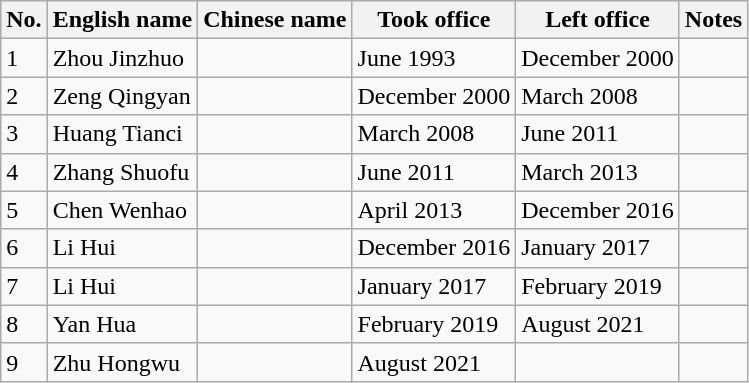<table class="wikitable">
<tr>
<th>No.</th>
<th>English name</th>
<th>Chinese name</th>
<th>Took office</th>
<th>Left office</th>
<th>Notes</th>
</tr>
<tr>
<td>1</td>
<td>Zhou Jinzhuo</td>
<td></td>
<td>June 1993</td>
<td>December 2000</td>
<td></td>
</tr>
<tr>
<td>2</td>
<td>Zeng Qingyan</td>
<td></td>
<td>December 2000</td>
<td>March 2008</td>
<td></td>
</tr>
<tr>
<td>3</td>
<td>Huang Tianci</td>
<td></td>
<td>March 2008</td>
<td>June 2011</td>
<td></td>
</tr>
<tr>
<td>4</td>
<td>Zhang Shuofu</td>
<td></td>
<td>June 2011</td>
<td>March 2013</td>
<td></td>
</tr>
<tr>
<td>5</td>
<td>Chen Wenhao</td>
<td></td>
<td>April 2013</td>
<td>December 2016</td>
<td></td>
</tr>
<tr>
<td>6</td>
<td>Li Hui</td>
<td></td>
<td>December 2016</td>
<td>January 2017</td>
<td></td>
</tr>
<tr>
<td>7</td>
<td>Li Hui</td>
<td></td>
<td>January 2017</td>
<td>February 2019</td>
<td></td>
</tr>
<tr>
<td>8</td>
<td>Yan Hua</td>
<td></td>
<td>February 2019</td>
<td>August 2021</td>
<td></td>
</tr>
<tr>
<td>9</td>
<td>Zhu Hongwu</td>
<td></td>
<td>August 2021</td>
<td></td>
<td></td>
</tr>
</table>
